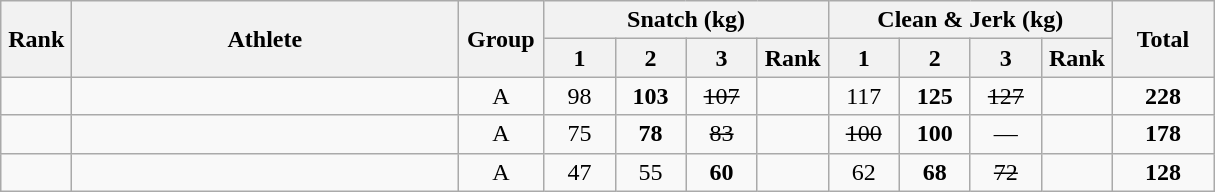<table class = "wikitable" style="text-align:center;">
<tr>
<th rowspan=2 width=40>Rank</th>
<th rowspan=2 width=250>Athlete</th>
<th rowspan=2 width=50>Group</th>
<th colspan=4>Snatch (kg)</th>
<th colspan=4>Clean & Jerk (kg)</th>
<th rowspan=2 width=60>Total</th>
</tr>
<tr>
<th width=40>1</th>
<th width=40>2</th>
<th width=40>3</th>
<th width=40>Rank</th>
<th width=40>1</th>
<th width=40>2</th>
<th width=40>3</th>
<th width=40>Rank</th>
</tr>
<tr>
<td></td>
<td align=left></td>
<td>A</td>
<td>98</td>
<td><strong>103</strong></td>
<td><s>107</s></td>
<td></td>
<td>117</td>
<td><strong>125</strong></td>
<td><s>127</s></td>
<td></td>
<td><strong>228</strong></td>
</tr>
<tr>
<td></td>
<td align=left></td>
<td>A</td>
<td>75</td>
<td><strong>78</strong></td>
<td><s>83</s></td>
<td></td>
<td><s>100</s></td>
<td><strong>100</strong></td>
<td>—</td>
<td></td>
<td><strong>178</strong></td>
</tr>
<tr>
<td></td>
<td align=left></td>
<td>A</td>
<td>47</td>
<td>55</td>
<td><strong>60</strong></td>
<td></td>
<td>62</td>
<td><strong>68</strong></td>
<td><s>72</s></td>
<td></td>
<td><strong>128</strong></td>
</tr>
</table>
